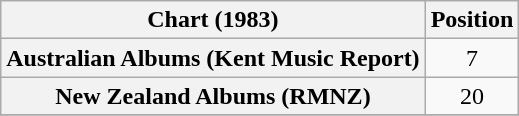<table class="wikitable sortable plainrowheaders" style="text-align:center">
<tr>
<th scope="col">Chart (1983)</th>
<th scope="col">Position</th>
</tr>
<tr>
<th scope="row">Australian Albums (Kent Music Report)</th>
<td>7</td>
</tr>
<tr>
<th scope="row">New Zealand Albums (RMNZ)</th>
<td>20</td>
</tr>
<tr>
</tr>
</table>
